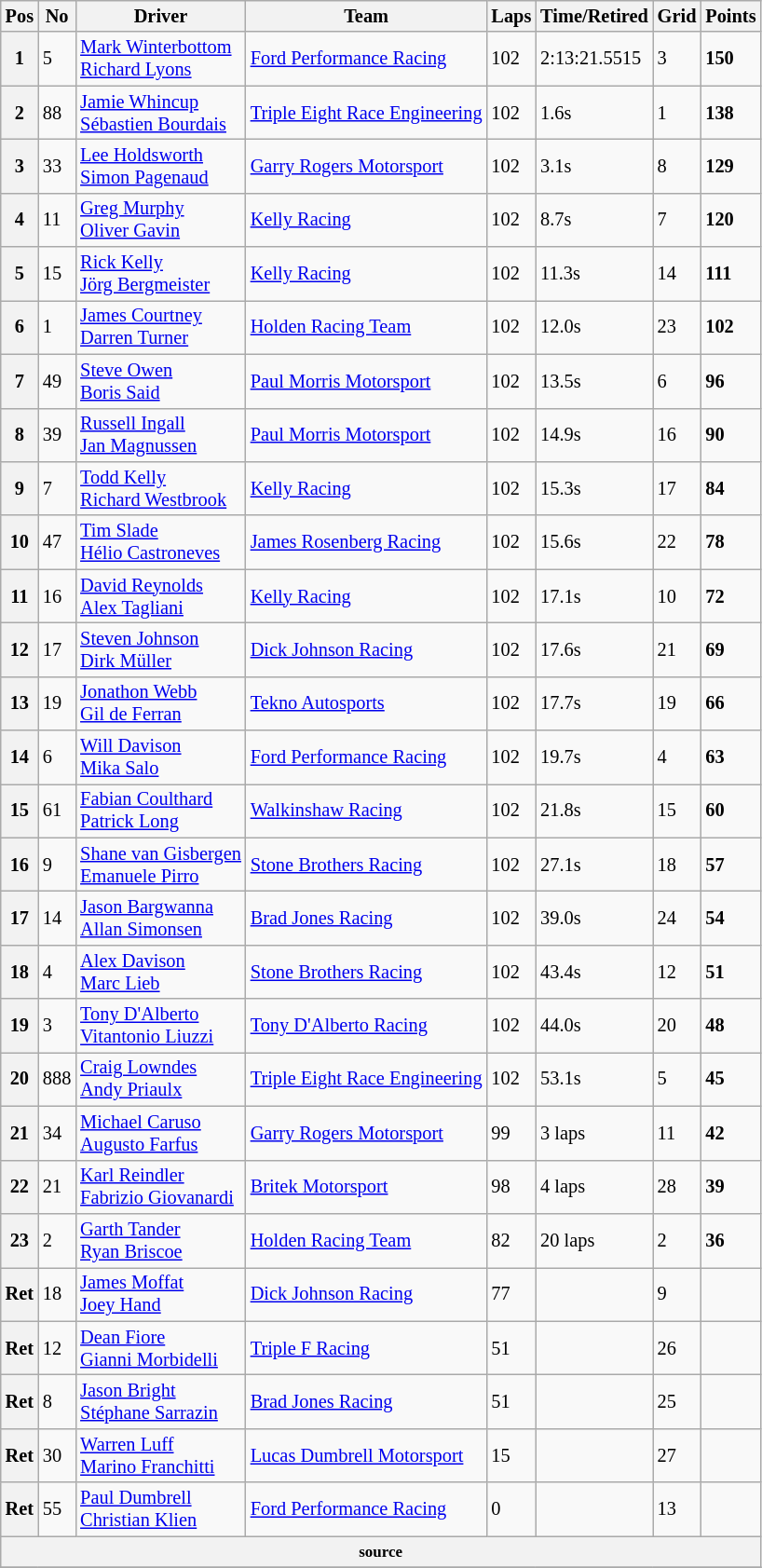<table class="wikitable" style="font-size: 85%;">
<tr>
<th>Pos</th>
<th>No</th>
<th>Driver</th>
<th>Team</th>
<th>Laps</th>
<th>Time/Retired</th>
<th>Grid</th>
<th>Points</th>
</tr>
<tr>
<th>1</th>
<td>5</td>
<td> <a href='#'>Mark Winterbottom</a><br> <a href='#'>Richard Lyons</a></td>
<td><a href='#'>Ford Performance Racing</a></td>
<td>102</td>
<td>2:13:21.5515</td>
<td>3</td>
<td><strong>150</strong></td>
</tr>
<tr>
<th>2</th>
<td>88</td>
<td> <a href='#'>Jamie Whincup</a><br> <a href='#'>Sébastien Bourdais</a></td>
<td><a href='#'>Triple Eight Race Engineering</a></td>
<td>102</td>
<td>1.6s</td>
<td>1</td>
<td><strong>138</strong></td>
</tr>
<tr>
<th>3</th>
<td>33</td>
<td> <a href='#'>Lee Holdsworth</a><br> <a href='#'>Simon Pagenaud</a></td>
<td><a href='#'>Garry Rogers Motorsport</a></td>
<td>102</td>
<td>3.1s</td>
<td>8</td>
<td><strong>129</strong></td>
</tr>
<tr>
<th>4</th>
<td>11</td>
<td> <a href='#'>Greg Murphy</a><br> <a href='#'>Oliver Gavin</a></td>
<td><a href='#'>Kelly Racing</a></td>
<td>102</td>
<td>8.7s</td>
<td>7</td>
<td><strong>120</strong></td>
</tr>
<tr>
<th>5</th>
<td>15</td>
<td> <a href='#'>Rick Kelly</a><br> <a href='#'>Jörg Bergmeister</a></td>
<td><a href='#'>Kelly Racing</a></td>
<td>102</td>
<td>11.3s</td>
<td>14</td>
<td><strong>111</strong></td>
</tr>
<tr>
<th>6</th>
<td>1</td>
<td> <a href='#'>James Courtney</a><br> <a href='#'>Darren Turner</a></td>
<td><a href='#'>Holden Racing Team</a></td>
<td>102</td>
<td>12.0s</td>
<td>23</td>
<td><strong>102</strong></td>
</tr>
<tr>
<th>7</th>
<td>49</td>
<td> <a href='#'>Steve Owen</a><br> <a href='#'>Boris Said</a></td>
<td><a href='#'>Paul Morris Motorsport</a></td>
<td>102</td>
<td>13.5s</td>
<td>6</td>
<td><strong>96</strong></td>
</tr>
<tr>
<th>8</th>
<td>39</td>
<td> <a href='#'>Russell Ingall</a><br> <a href='#'>Jan Magnussen</a></td>
<td><a href='#'>Paul Morris Motorsport</a></td>
<td>102</td>
<td>14.9s</td>
<td>16</td>
<td><strong>90</strong></td>
</tr>
<tr>
<th>9</th>
<td>7</td>
<td> <a href='#'>Todd Kelly</a><br> <a href='#'>Richard Westbrook</a></td>
<td><a href='#'>Kelly Racing</a></td>
<td>102</td>
<td>15.3s</td>
<td>17</td>
<td><strong>84</strong></td>
</tr>
<tr>
<th>10</th>
<td>47</td>
<td> <a href='#'>Tim Slade</a><br> <a href='#'>Hélio Castroneves</a></td>
<td><a href='#'>James Rosenberg Racing</a></td>
<td>102</td>
<td>15.6s</td>
<td>22</td>
<td><strong>78</strong></td>
</tr>
<tr>
<th>11</th>
<td>16</td>
<td> <a href='#'>David Reynolds</a><br> <a href='#'>Alex Tagliani</a></td>
<td><a href='#'>Kelly Racing</a></td>
<td>102</td>
<td>17.1s</td>
<td>10</td>
<td><strong>72</strong></td>
</tr>
<tr>
<th>12</th>
<td>17</td>
<td> <a href='#'>Steven Johnson</a><br> <a href='#'>Dirk Müller</a></td>
<td><a href='#'>Dick Johnson Racing</a></td>
<td>102</td>
<td>17.6s</td>
<td>21</td>
<td><strong>69</strong></td>
</tr>
<tr>
<th>13</th>
<td>19</td>
<td> <a href='#'>Jonathon Webb</a><br> <a href='#'>Gil de Ferran</a></td>
<td><a href='#'>Tekno Autosports</a></td>
<td>102</td>
<td>17.7s</td>
<td>19</td>
<td><strong>66</strong></td>
</tr>
<tr>
<th>14</th>
<td>6</td>
<td> <a href='#'>Will Davison</a><br> <a href='#'>Mika Salo</a></td>
<td><a href='#'>Ford Performance Racing</a></td>
<td>102</td>
<td>19.7s</td>
<td>4</td>
<td><strong>63</strong></td>
</tr>
<tr>
<th>15</th>
<td>61</td>
<td> <a href='#'>Fabian Coulthard</a><br> <a href='#'>Patrick Long</a></td>
<td><a href='#'>Walkinshaw Racing</a></td>
<td>102</td>
<td>21.8s</td>
<td>15</td>
<td><strong>60</strong></td>
</tr>
<tr>
<th>16</th>
<td>9</td>
<td> <a href='#'>Shane van Gisbergen</a><br> <a href='#'>Emanuele Pirro</a></td>
<td><a href='#'>Stone Brothers Racing</a></td>
<td>102</td>
<td>27.1s</td>
<td>18</td>
<td><strong>57</strong></td>
</tr>
<tr>
<th>17</th>
<td>14</td>
<td> <a href='#'>Jason Bargwanna</a><br> <a href='#'>Allan Simonsen</a></td>
<td><a href='#'>Brad Jones Racing</a></td>
<td>102</td>
<td>39.0s</td>
<td>24</td>
<td><strong>54</strong></td>
</tr>
<tr>
<th>18</th>
<td>4</td>
<td> <a href='#'>Alex Davison</a><br> <a href='#'>Marc Lieb</a></td>
<td><a href='#'>Stone Brothers Racing</a></td>
<td>102</td>
<td>43.4s</td>
<td>12</td>
<td><strong>51</strong></td>
</tr>
<tr>
<th>19</th>
<td>3</td>
<td> <a href='#'>Tony D'Alberto</a><br> <a href='#'>Vitantonio Liuzzi</a></td>
<td><a href='#'>Tony D'Alberto Racing</a></td>
<td>102</td>
<td>44.0s</td>
<td>20</td>
<td><strong>48</strong></td>
</tr>
<tr>
<th>20</th>
<td>888</td>
<td> <a href='#'>Craig Lowndes</a><br> <a href='#'>Andy Priaulx</a></td>
<td><a href='#'>Triple Eight Race Engineering</a></td>
<td>102</td>
<td>53.1s</td>
<td>5</td>
<td><strong>45</strong></td>
</tr>
<tr>
<th>21</th>
<td>34</td>
<td> <a href='#'>Michael Caruso</a><br> <a href='#'>Augusto Farfus</a></td>
<td><a href='#'>Garry Rogers Motorsport</a></td>
<td>99</td>
<td> 3 laps</td>
<td>11</td>
<td><strong>42</strong></td>
</tr>
<tr>
<th>22</th>
<td>21</td>
<td> <a href='#'>Karl Reindler</a><br> <a href='#'>Fabrizio Giovanardi</a></td>
<td><a href='#'>Britek Motorsport</a></td>
<td>98</td>
<td> 4 laps</td>
<td>28</td>
<td><strong>39</strong></td>
</tr>
<tr>
<th>23</th>
<td>2</td>
<td> <a href='#'>Garth Tander</a><br> <a href='#'>Ryan Briscoe</a></td>
<td><a href='#'>Holden Racing Team</a></td>
<td>82</td>
<td> 20 laps</td>
<td>2</td>
<td><strong>36</strong></td>
</tr>
<tr>
<th>Ret</th>
<td>18</td>
<td> <a href='#'>James Moffat</a><br> <a href='#'>Joey Hand</a></td>
<td><a href='#'>Dick Johnson Racing</a></td>
<td>77</td>
<td></td>
<td>9</td>
<td></td>
</tr>
<tr>
<th>Ret</th>
<td>12</td>
<td> <a href='#'>Dean Fiore</a><br> <a href='#'>Gianni Morbidelli</a></td>
<td><a href='#'>Triple F Racing</a></td>
<td>51</td>
<td></td>
<td>26</td>
<td></td>
</tr>
<tr>
<th>Ret</th>
<td>8</td>
<td> <a href='#'>Jason Bright</a><br> <a href='#'>Stéphane Sarrazin</a></td>
<td><a href='#'>Brad Jones Racing</a></td>
<td>51</td>
<td></td>
<td>25</td>
<td></td>
</tr>
<tr>
<th>Ret</th>
<td>30</td>
<td> <a href='#'>Warren Luff</a><br> <a href='#'>Marino Franchitti</a></td>
<td><a href='#'>Lucas Dumbrell Motorsport</a></td>
<td>15</td>
<td></td>
<td>27</td>
<td></td>
</tr>
<tr>
<th>Ret</th>
<td>55</td>
<td> <a href='#'>Paul Dumbrell</a><br> <a href='#'>Christian Klien</a></td>
<td><a href='#'>Ford Performance Racing</a></td>
<td>0</td>
<td></td>
<td>13</td>
<td></td>
</tr>
<tr>
<th colspan=8><small>source</small></th>
</tr>
<tr>
</tr>
</table>
